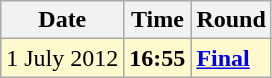<table class="wikitable">
<tr>
<th>Date</th>
<th>Time</th>
<th>Round</th>
</tr>
<tr style=background:lemonchiffon>
<td>1 July 2012</td>
<td><strong>16:55</strong></td>
<td><strong><a href='#'>Final</a></strong></td>
</tr>
</table>
